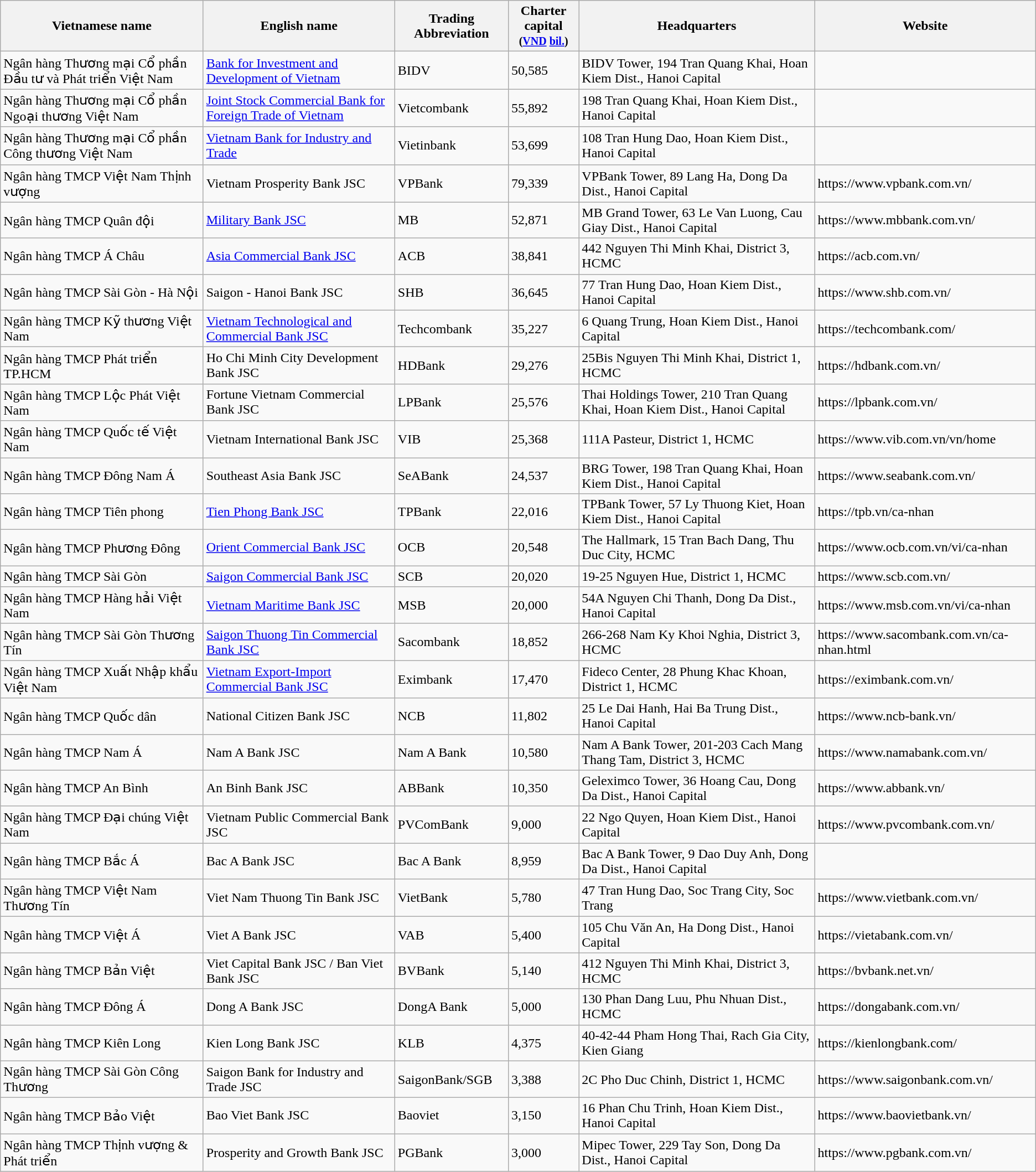<table class="wikitable sortable">
<tr>
<th>Vietnamese name</th>
<th>English name</th>
<th>Trading Abbreviation</th>
<th>Charter capital<br><small>(<a href='#'>VND</a> <a href='#'>bil.</a>)</small></th>
<th>Headquarters</th>
<th>Website</th>
</tr>
<tr>
<td>Ngân hàng Thương mại Cổ phần Đầu tư và Phát triển Việt Nam</td>
<td><a href='#'>Bank for Investment and Development of Vietnam</a></td>
<td>BIDV</td>
<td>50,585</td>
<td>BIDV Tower, 194 Tran Quang Khai, Hoan Kiem Dist., Hanoi Capital</td>
<td></td>
</tr>
<tr>
<td>Ngân hàng Thương mại Cổ phần Ngoại thương Việt Nam</td>
<td><a href='#'>Joint Stock Commercial Bank for Foreign Trade of Vietnam</a></td>
<td>Vietcombank</td>
<td>55,892</td>
<td>198 Tran Quang Khai, Hoan Kiem Dist., Hanoi Capital</td>
<td></td>
</tr>
<tr>
<td>Ngân hàng Thương mại Cổ phần Công thương Việt Nam</td>
<td><a href='#'>Vietnam Bank for Industry and Trade</a></td>
<td>Vietinbank</td>
<td>53,699</td>
<td>108 Tran Hung Dao, Hoan Kiem Dist., Hanoi Capital</td>
<td></td>
</tr>
<tr>
<td>Ngân hàng TMCP Việt Nam Thịnh vượng</td>
<td>Vietnam Prosperity Bank JSC</td>
<td>VPBank</td>
<td>79,339</td>
<td>VPBank Tower, 89 Lang Ha, Dong Da Dist., Hanoi Capital</td>
<td>https://www.vpbank.com.vn/</td>
</tr>
<tr>
<td>Ngân hàng TMCP Quân đội</td>
<td><a href='#'>Military Bank JSC</a></td>
<td>MB</td>
<td>52,871</td>
<td>MB Grand Tower, 63 Le Van Luong, Cau Giay Dist., Hanoi Capital</td>
<td>https://www.mbbank.com.vn/</td>
</tr>
<tr>
<td>Ngân hàng TMCP Á Châu</td>
<td><a href='#'>Asia Commercial Bank JSC</a></td>
<td>ACB</td>
<td>38,841</td>
<td>442 Nguyen Thi Minh Khai, District 3, HCMC</td>
<td>https://acb.com.vn/</td>
</tr>
<tr>
<td>Ngân hàng TMCP Sài Gòn - Hà Nội</td>
<td>Saigon - Hanoi Bank JSC</td>
<td>SHB</td>
<td>36,645</td>
<td>77 Tran Hung Dao, Hoan Kiem Dist., Hanoi Capital</td>
<td>https://www.shb.com.vn/</td>
</tr>
<tr>
<td>Ngân hàng TMCP Kỹ thương Việt Nam</td>
<td><a href='#'>Vietnam Technological and Commercial Bank JSC</a></td>
<td>Techcombank</td>
<td>35,227</td>
<td>6 Quang Trung, Hoan Kiem Dist., Hanoi Capital</td>
<td>https://techcombank.com/</td>
</tr>
<tr>
<td>Ngân hàng TMCP Phát triển TP.HCM</td>
<td>Ho Chi Minh City Development Bank JSC</td>
<td>HDBank</td>
<td>29,276</td>
<td>25Bis Nguyen Thi Minh Khai, District 1, HCMC</td>
<td>https://hdbank.com.vn/</td>
</tr>
<tr>
<td>Ngân hàng TMCP Lộc Phát Việt Nam</td>
<td>Fortune Vietnam Commercial Bank JSC</td>
<td>LPBank</td>
<td>25,576</td>
<td>Thai Holdings Tower, 210 Tran Quang Khai, Hoan Kiem Dist., Hanoi Capital</td>
<td>https://lpbank.com.vn/</td>
</tr>
<tr>
<td>Ngân hàng TMCP Quốc tế Việt Nam</td>
<td>Vietnam International Bank JSC</td>
<td>VIB</td>
<td>25,368</td>
<td>111A Pasteur, District 1, HCMC</td>
<td>https://www.vib.com.vn/vn/home</td>
</tr>
<tr>
<td>Ngân hàng TMCP Đông Nam Á</td>
<td>Southeast Asia Bank JSC</td>
<td>SeABank</td>
<td>24,537</td>
<td>BRG Tower, 198 Tran Quang Khai, Hoan Kiem Dist., Hanoi Capital</td>
<td>https://www.seabank.com.vn/</td>
</tr>
<tr>
<td>Ngân hàng TMCP Tiên phong</td>
<td><a href='#'>Tien Phong Bank JSC</a></td>
<td>TPBank</td>
<td>22,016</td>
<td>TPBank Tower, 57 Ly Thuong Kiet, Hoan Kiem Dist., Hanoi Capital</td>
<td>https://tpb.vn/ca-nhan</td>
</tr>
<tr>
<td>Ngân hàng TMCP Phương Đông</td>
<td><a href='#'>Orient Commercial Bank JSC</a></td>
<td>OCB</td>
<td>20,548</td>
<td>The Hallmark, 15 Tran Bach Dang, Thu Duc City, HCMC</td>
<td>https://www.ocb.com.vn/vi/ca-nhan</td>
</tr>
<tr>
<td>Ngân hàng TMCP Sài Gòn</td>
<td><a href='#'>Saigon Commercial Bank JSC</a></td>
<td>SCB</td>
<td>20,020</td>
<td>19-25 Nguyen Hue, District 1, HCMC</td>
<td>https://www.scb.com.vn/</td>
</tr>
<tr>
<td>Ngân hàng TMCP Hàng hải Việt Nam</td>
<td><a href='#'>Vietnam Maritime Bank JSC</a></td>
<td>MSB</td>
<td>20,000</td>
<td>54A Nguyen Chi Thanh, Dong Da Dist., Hanoi Capital</td>
<td>https://www.msb.com.vn/vi/ca-nhan</td>
</tr>
<tr>
<td>Ngân hàng TMCP Sài Gòn Thương Tín</td>
<td><a href='#'>Saigon Thuong Tin Commercial Bank JSC</a></td>
<td>Sacombank</td>
<td>18,852</td>
<td>266-268 Nam Ky Khoi Nghia, District 3, HCMC</td>
<td>https://www.sacombank.com.vn/ca-nhan.html</td>
</tr>
<tr>
<td>Ngân hàng TMCP Xuất Nhập khẩu Việt Nam</td>
<td><a href='#'>Vietnam Export-Import Commercial Bank JSC</a></td>
<td>Eximbank</td>
<td>17,470</td>
<td>Fideco Center, 28 Phung Khac Khoan, District 1, HCMC</td>
<td>https://eximbank.com.vn/</td>
</tr>
<tr>
<td>Ngân hàng TMCP Quốc dân</td>
<td>National Citizen Bank JSC</td>
<td>NCB</td>
<td>11,802</td>
<td>25 Le Dai Hanh, Hai Ba Trung Dist., Hanoi Capital</td>
<td>https://www.ncb-bank.vn/</td>
</tr>
<tr>
<td>Ngân hàng TMCP Nam Á</td>
<td>Nam A Bank JSC</td>
<td>Nam A Bank</td>
<td>10,580</td>
<td>Nam A Bank Tower, 201-203 Cach Mang Thang Tam, District 3, HCMC</td>
<td>https://www.namabank.com.vn/</td>
</tr>
<tr>
<td>Ngân hàng TMCP An Bình</td>
<td>An Binh Bank JSC</td>
<td>ABBank</td>
<td>10,350</td>
<td>Geleximco Tower, 36 Hoang Cau, Dong Da Dist., Hanoi Capital</td>
<td>https://www.abbank.vn/</td>
</tr>
<tr>
<td>Ngân hàng TMCP Đại chúng Việt Nam</td>
<td>Vietnam Public Commercial Bank JSC</td>
<td>PVComBank</td>
<td>9,000</td>
<td>22 Ngo Quyen, Hoan Kiem Dist., Hanoi Capital</td>
<td>https://www.pvcombank.com.vn/</td>
</tr>
<tr>
<td>Ngân hàng TMCP Bắc Á</td>
<td>Bac A Bank JSC</td>
<td>Bac A Bank</td>
<td>8,959</td>
<td>Bac A Bank Tower, 9 Dao Duy Anh, Dong Da Dist., Hanoi Capital</td>
<td></td>
</tr>
<tr>
<td>Ngân hàng TMCP Việt Nam Thương Tín</td>
<td>Viet Nam Thuong Tin Bank JSC</td>
<td>VietBank</td>
<td>5,780</td>
<td>47 Tran Hung Dao, Soc Trang City, Soc Trang</td>
<td>https://www.vietbank.com.vn/</td>
</tr>
<tr>
<td>Ngân hàng TMCP Việt Á</td>
<td>Viet A Bank JSC</td>
<td>VAB</td>
<td>5,400</td>
<td>105 Chu Văn An, Ha Dong Dist., Hanoi Capital</td>
<td>https://vietabank.com.vn/</td>
</tr>
<tr>
<td>Ngân hàng TMCP Bản Việt</td>
<td>Viet Capital Bank JSC / Ban Viet Bank JSC</td>
<td>BVBank</td>
<td>5,140</td>
<td>412 Nguyen Thi Minh Khai, District 3, HCMC</td>
<td>https://bvbank.net.vn/</td>
</tr>
<tr>
<td>Ngân hàng TMCP Đông Á</td>
<td>Dong A Bank JSC</td>
<td>DongA Bank</td>
<td>5,000</td>
<td>130 Phan Dang Luu, Phu Nhuan Dist., HCMC</td>
<td>https://dongabank.com.vn/</td>
</tr>
<tr>
<td>Ngân hàng TMCP Kiên Long</td>
<td>Kien Long Bank JSC</td>
<td>KLB</td>
<td>4,375</td>
<td>40-42-44 Pham Hong Thai, Rach Gia City, Kien Giang</td>
<td>https://kienlongbank.com/</td>
</tr>
<tr>
<td>Ngân hàng TMCP Sài Gòn Công Thương</td>
<td>Saigon Bank for Industry and Trade JSC</td>
<td>SaigonBank/SGB</td>
<td>3,388</td>
<td>2C Pho Duc Chinh, District 1, HCMC</td>
<td>https://www.saigonbank.com.vn/</td>
</tr>
<tr>
<td>Ngân hàng TMCP Bảo Việt</td>
<td>Bao Viet Bank JSC</td>
<td>Baoviet</td>
<td>3,150</td>
<td>16 Phan Chu Trinh, Hoan Kiem Dist., Hanoi Capital</td>
<td>https://www.baovietbank.vn/</td>
</tr>
<tr>
<td>Ngân hàng TMCP Thịnh vượng & Phát triển</td>
<td>Prosperity and Growth Bank JSC</td>
<td>PGBank</td>
<td>3,000</td>
<td>Mipec Tower, 229 Tay Son, Dong Da Dist., Hanoi Capital</td>
<td>https://www.pgbank.com.vn/</td>
</tr>
</table>
